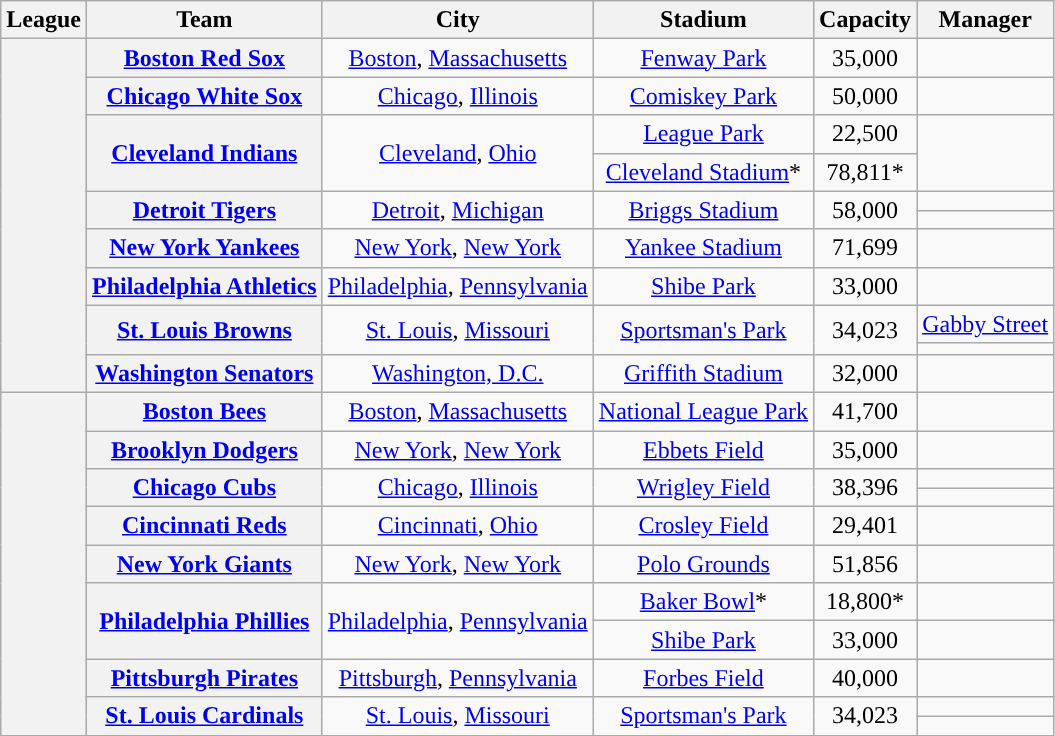<table class="wikitable sortable plainrowheaders" style="text-align:center;">
<tr>
<th scope="col">League</th>
<th scope="col">Team</th>
<th scope="col">City</th>
<th scope="col">Stadium</th>
<th scope="col">Capacity</th>
<th scope="col">Manager</th>
</tr>
<tr>
<th rowspan="11"></th>
<th scope="row"><a href='#'>Boston Red Sox</a></th>
<td><a href='#'>Boston</a>, <a href='#'>Massachusetts</a></td>
<td><a href='#'>Fenway Park</a></td>
<td>35,000</td>
<td></td>
</tr>
<tr>
<th scope="row"><a href='#'>Chicago White Sox</a></th>
<td><a href='#'>Chicago</a>, <a href='#'>Illinois</a></td>
<td><a href='#'>Comiskey Park</a></td>
<td>50,000</td>
<td></td>
</tr>
<tr>
<th rowspan="2" scope="row"><a href='#'>Cleveland Indians</a></th>
<td rowspan="2"><a href='#'>Cleveland</a>, <a href='#'>Ohio</a></td>
<td><a href='#'>League Park</a></td>
<td>22,500</td>
<td rowspan="2"></td>
</tr>
<tr>
<td><a href='#'>Cleveland Stadium</a>*</td>
<td>78,811*</td>
</tr>
<tr>
<th rowspan="2" scope="row"><a href='#'>Detroit Tigers</a></th>
<td rowspan="2"><a href='#'>Detroit</a>, <a href='#'>Michigan</a></td>
<td rowspan="2"><a href='#'>Briggs Stadium</a></td>
<td rowspan="2">58,000</td>
<td></td>
</tr>
<tr>
<td></td>
</tr>
<tr>
<th scope="row"><a href='#'>New York Yankees</a></th>
<td><a href='#'>New York</a>, <a href='#'>New York</a></td>
<td><a href='#'>Yankee Stadium</a></td>
<td>71,699</td>
<td></td>
</tr>
<tr>
<th scope="row"><a href='#'>Philadelphia Athletics</a></th>
<td><a href='#'>Philadelphia</a>, <a href='#'>Pennsylvania</a></td>
<td><a href='#'>Shibe Park</a></td>
<td>33,000</td>
<td></td>
</tr>
<tr>
<th rowspan="2" scope="row"><a href='#'>St. Louis Browns</a></th>
<td rowspan="2"><a href='#'>St. Louis</a>, <a href='#'>Missouri</a></td>
<td rowspan="2"><a href='#'>Sportsman's Park</a></td>
<td rowspan="2">34,023</td>
<td><a href='#'>Gabby Street</a></td>
</tr>
<tr>
<td></td>
</tr>
<tr>
<th scope="row"><a href='#'>Washington Senators</a></th>
<td><a href='#'>Washington, D.C.</a></td>
<td><a href='#'>Griffith Stadium</a></td>
<td>32,000</td>
<td></td>
</tr>
<tr>
<th rowspan="12"></th>
<th scope="row"><a href='#'>Boston Bees</a></th>
<td><a href='#'>Boston</a>, <a href='#'>Massachusetts</a></td>
<td><a href='#'>National League Park</a></td>
<td>41,700</td>
<td></td>
</tr>
<tr>
<th scope="row"><a href='#'>Brooklyn Dodgers</a></th>
<td><a href='#'>New York</a>, <a href='#'>New York</a></td>
<td><a href='#'>Ebbets Field</a></td>
<td>35,000</td>
<td></td>
</tr>
<tr>
<th rowspan="2" scope="row"><a href='#'>Chicago Cubs</a></th>
<td rowspan="2"><a href='#'>Chicago</a>, <a href='#'>Illinois</a></td>
<td rowspan="2"><a href='#'>Wrigley Field</a></td>
<td rowspan="2">38,396</td>
<td></td>
</tr>
<tr>
<td></td>
</tr>
<tr>
<th scope="row"><a href='#'>Cincinnati Reds</a></th>
<td><a href='#'>Cincinnati</a>, <a href='#'>Ohio</a></td>
<td><a href='#'>Crosley Field</a></td>
<td>29,401</td>
<td></td>
</tr>
<tr>
<th scope="row"><a href='#'>New York Giants</a></th>
<td><a href='#'>New York</a>, <a href='#'>New York</a></td>
<td><a href='#'>Polo Grounds</a></td>
<td>51,856</td>
<td></td>
</tr>
<tr>
<th rowspan="3" scope="row"><a href='#'>Philadelphia Phillies</a></th>
<td rowspan="3"><a href='#'>Philadelphia</a>, <a href='#'>Pennsylvania</a></td>
<td><a href='#'>Baker Bowl</a>*</td>
<td>18,800*</td>
<td rowspan="2"></td>
</tr>
<tr>
<td rowspan="2"><a href='#'>Shibe Park</a></td>
<td rowspan="2">33,000</td>
</tr>
<tr>
<td></td>
</tr>
<tr>
<th scope="row"><a href='#'>Pittsburgh Pirates</a></th>
<td><a href='#'>Pittsburgh</a>, <a href='#'>Pennsylvania</a></td>
<td><a href='#'>Forbes Field</a></td>
<td>40,000</td>
<td></td>
</tr>
<tr>
<th rowspan="2" scope="row"><a href='#'>St. Louis Cardinals</a></th>
<td rowspan="2"><a href='#'>St. Louis</a>, <a href='#'>Missouri</a></td>
<td rowspan="2"><a href='#'>Sportsman's Park</a></td>
<td rowspan="2">34,023</td>
<td></td>
</tr>
<tr>
<td></td>
</tr>
</table>
